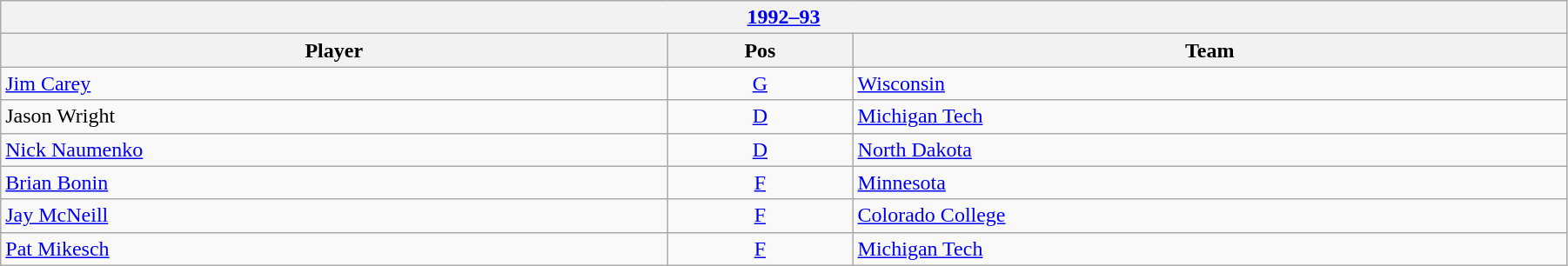<table class="wikitable" width=95%>
<tr>
<th colspan=3><a href='#'>1992–93</a></th>
</tr>
<tr>
<th>Player</th>
<th>Pos</th>
<th>Team</th>
</tr>
<tr>
<td><a href='#'>Jim Carey</a></td>
<td align=center><a href='#'>G</a></td>
<td><a href='#'>Wisconsin</a></td>
</tr>
<tr>
<td>Jason Wright</td>
<td align=center><a href='#'>D</a></td>
<td><a href='#'>Michigan Tech</a></td>
</tr>
<tr>
<td><a href='#'>Nick Naumenko</a></td>
<td align=center><a href='#'>D</a></td>
<td><a href='#'>North Dakota</a></td>
</tr>
<tr>
<td><a href='#'>Brian Bonin</a></td>
<td align=center><a href='#'>F</a></td>
<td><a href='#'>Minnesota</a></td>
</tr>
<tr>
<td><a href='#'>Jay McNeill</a></td>
<td align=center><a href='#'>F</a></td>
<td><a href='#'>Colorado College</a></td>
</tr>
<tr>
<td><a href='#'>Pat Mikesch</a></td>
<td align=center><a href='#'>F</a></td>
<td><a href='#'>Michigan Tech</a></td>
</tr>
</table>
